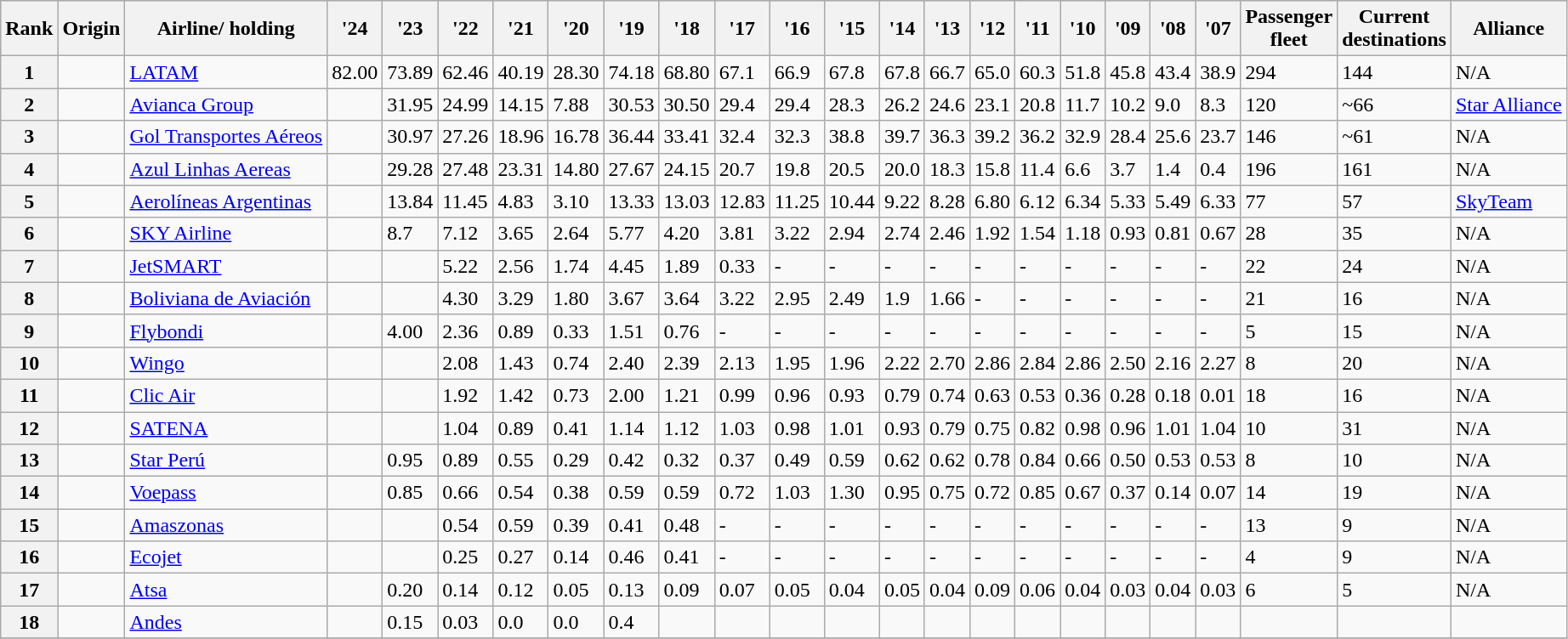<table class="sortable wikitable defaultright col2left col3left">
<tr bgcolor=ccccff>
<th>Rank</th>
<th>Origin</th>
<th>Airline/ holding</th>
<th>'24</th>
<th>'23</th>
<th>'22</th>
<th>'21</th>
<th>'20</th>
<th>'19</th>
<th>'18</th>
<th>'17</th>
<th>'16</th>
<th>'15</th>
<th>'14</th>
<th>'13</th>
<th>'12</th>
<th>'11</th>
<th>'10</th>
<th>'09</th>
<th>'08</th>
<th>'07</th>
<th>Passenger <br> fleet</th>
<th>Current <br> destinations</th>
<th>Alliance</th>
</tr>
<tr>
<th>1</th>
<td><br></td>
<td><a href='#'>LATAM</a> </td>
<td>82.00</td>
<td>73.89</td>
<td>62.46</td>
<td>40.19</td>
<td>28.30</td>
<td>74.18</td>
<td>68.80</td>
<td>67.1</td>
<td>66.9</td>
<td>67.8</td>
<td>67.8</td>
<td>66.7</td>
<td>65.0</td>
<td>60.3</td>
<td>51.8</td>
<td>45.8</td>
<td>43.4</td>
<td>38.9</td>
<td>294</td>
<td>144</td>
<td>N/A</td>
</tr>
<tr>
<th>2</th>
<td><br></td>
<td><a href='#'>Avianca Group</a> </td>
<td></td>
<td>31.95</td>
<td>24.99</td>
<td>14.15</td>
<td>7.88</td>
<td>30.53</td>
<td>30.50</td>
<td>29.4</td>
<td>29.4</td>
<td>28.3</td>
<td>26.2</td>
<td>24.6</td>
<td>23.1</td>
<td>20.8</td>
<td>11.7</td>
<td>10.2</td>
<td>9.0</td>
<td>8.3</td>
<td>120</td>
<td>~66</td>
<td><a href='#'>Star Alliance</a></td>
</tr>
<tr>
<th>3</th>
<td></td>
<td><a href='#'>Gol Transportes Aéreos</a> </td>
<td></td>
<td>30.97</td>
<td>27.26</td>
<td>18.96</td>
<td>16.78</td>
<td>36.44</td>
<td>33.41</td>
<td>32.4</td>
<td>32.3</td>
<td>38.8</td>
<td>39.7</td>
<td>36.3</td>
<td>39.2</td>
<td>36.2</td>
<td>32.9</td>
<td>28.4</td>
<td>25.6</td>
<td>23.7</td>
<td>146</td>
<td>~61</td>
<td>N/A</td>
</tr>
<tr>
<th>4</th>
<td></td>
<td><a href='#'>Azul Linhas Aereas</a> </td>
<td></td>
<td>29.28</td>
<td>27.48</td>
<td>23.31</td>
<td>14.80</td>
<td>27.67</td>
<td>24.15</td>
<td>20.7</td>
<td>19.8</td>
<td>20.5</td>
<td>20.0</td>
<td>18.3</td>
<td>15.8</td>
<td>11.4</td>
<td>6.6</td>
<td>3.7</td>
<td>1.4</td>
<td>0.4</td>
<td>196</td>
<td>161</td>
<td>N/A</td>
</tr>
<tr>
<th>5</th>
<td></td>
<td><a href='#'>Aerolíneas Argentinas</a> </td>
<td></td>
<td>13.84</td>
<td>11.45</td>
<td>4.83</td>
<td>3.10</td>
<td>13.33</td>
<td>13.03</td>
<td>12.83</td>
<td>11.25</td>
<td>10.44</td>
<td>9.22</td>
<td>8.28</td>
<td>6.80</td>
<td>6.12</td>
<td>6.34</td>
<td>5.33</td>
<td>5.49</td>
<td>6.33</td>
<td>77</td>
<td>57</td>
<td><a href='#'>SkyTeam</a></td>
</tr>
<tr>
<th>6</th>
<td></td>
<td><a href='#'>SKY Airline</a> </td>
<td></td>
<td>8.7</td>
<td>7.12</td>
<td>3.65</td>
<td>2.64</td>
<td>5.77</td>
<td>4.20</td>
<td>3.81</td>
<td>3.22</td>
<td>2.94</td>
<td>2.74</td>
<td>2.46</td>
<td>1.92</td>
<td>1.54</td>
<td>1.18</td>
<td>0.93</td>
<td>0.81</td>
<td>0.67</td>
<td>28</td>
<td>35</td>
<td>N/A</td>
</tr>
<tr>
<th>7</th>
<td></td>
<td><a href='#'>JetSMART</a> </td>
<td></td>
<td></td>
<td>5.22</td>
<td>2.56</td>
<td>1.74</td>
<td>4.45</td>
<td>1.89</td>
<td>0.33</td>
<td>-</td>
<td>-</td>
<td>-</td>
<td>-</td>
<td>-</td>
<td>-</td>
<td>-</td>
<td>-</td>
<td>-</td>
<td>-</td>
<td>22</td>
<td>24</td>
<td>N/A</td>
</tr>
<tr>
<th>8</th>
<td></td>
<td><a href='#'>Boliviana de Aviación</a></td>
<td></td>
<td></td>
<td>4.30</td>
<td>3.29</td>
<td>1.80</td>
<td>3.67</td>
<td>3.64</td>
<td>3.22</td>
<td>2.95</td>
<td>2.49</td>
<td>1.9</td>
<td>1.66</td>
<td>-</td>
<td>-</td>
<td>-</td>
<td>-</td>
<td>-</td>
<td>-</td>
<td>21</td>
<td>16</td>
<td>N/A</td>
</tr>
<tr>
<th>9</th>
<td></td>
<td><a href='#'>Flybondi</a></td>
<td></td>
<td>4.00</td>
<td>2.36</td>
<td>0.89</td>
<td>0.33</td>
<td>1.51</td>
<td>0.76</td>
<td>-</td>
<td>-</td>
<td>-</td>
<td>-</td>
<td>-</td>
<td>-</td>
<td>-</td>
<td>-</td>
<td>-</td>
<td>-</td>
<td>-</td>
<td>5</td>
<td>15</td>
<td>N/A</td>
</tr>
<tr>
<th>10</th>
<td></td>
<td><a href='#'>Wingo</a> </td>
<td></td>
<td></td>
<td>2.08</td>
<td>1.43</td>
<td>0.74</td>
<td>2.40</td>
<td>2.39</td>
<td>2.13</td>
<td>1.95</td>
<td>1.96</td>
<td>2.22</td>
<td>2.70</td>
<td>2.86</td>
<td>2.84</td>
<td>2.86</td>
<td>2.50</td>
<td>2.16</td>
<td>2.27</td>
<td>8</td>
<td>20</td>
<td>N/A</td>
</tr>
<tr>
<th>11</th>
<td></td>
<td><a href='#'>Clic Air</a></td>
<td></td>
<td></td>
<td>1.92</td>
<td>1.42</td>
<td>0.73</td>
<td>2.00</td>
<td>1.21</td>
<td>0.99</td>
<td>0.96</td>
<td>0.93</td>
<td>0.79</td>
<td>0.74</td>
<td>0.63</td>
<td>0.53</td>
<td>0.36</td>
<td>0.28</td>
<td>0.18</td>
<td>0.01</td>
<td>18</td>
<td>16</td>
<td>N/A</td>
</tr>
<tr>
<th>12</th>
<td></td>
<td><a href='#'>SATENA</a></td>
<td></td>
<td></td>
<td>1.04</td>
<td>0.89</td>
<td>0.41</td>
<td>1.14</td>
<td>1.12</td>
<td>1.03</td>
<td>0.98</td>
<td>1.01</td>
<td>0.93</td>
<td>0.79</td>
<td>0.75</td>
<td>0.82</td>
<td>0.98</td>
<td>0.96</td>
<td>1.01</td>
<td>1.04</td>
<td>10</td>
<td>31</td>
<td>N/A</td>
</tr>
<tr>
<th>13</th>
<td></td>
<td><a href='#'>Star Perú</a></td>
<td></td>
<td>0.95</td>
<td>0.89</td>
<td>0.55</td>
<td>0.29</td>
<td>0.42</td>
<td>0.32</td>
<td>0.37</td>
<td>0.49</td>
<td>0.59</td>
<td>0.62</td>
<td>0.62</td>
<td>0.78</td>
<td>0.84</td>
<td>0.66</td>
<td>0.50</td>
<td>0.53</td>
<td>0.53</td>
<td>8</td>
<td>10</td>
<td>N/A</td>
</tr>
<tr>
<th>14</th>
<td></td>
<td><a href='#'>Voepass</a> </td>
<td></td>
<td>0.85</td>
<td>0.66</td>
<td>0.54</td>
<td>0.38</td>
<td>0.59</td>
<td>0.59</td>
<td>0.72</td>
<td>1.03</td>
<td>1.30</td>
<td>0.95</td>
<td>0.75</td>
<td>0.72</td>
<td>0.85</td>
<td>0.67</td>
<td>0.37</td>
<td>0.14</td>
<td>0.07</td>
<td>14</td>
<td>19</td>
<td>N/A</td>
</tr>
<tr>
<th>15</th>
<td></td>
<td><a href='#'>Amaszonas</a></td>
<td></td>
<td></td>
<td>0.54</td>
<td>0.59</td>
<td>0.39</td>
<td>0.41</td>
<td>0.48</td>
<td>-</td>
<td>-</td>
<td>-</td>
<td>-</td>
<td>-</td>
<td>-</td>
<td>-</td>
<td>-</td>
<td>-</td>
<td>-</td>
<td>-</td>
<td>13</td>
<td>9</td>
<td>N/A</td>
</tr>
<tr>
<th>16</th>
<td></td>
<td><a href='#'>Ecojet</a></td>
<td></td>
<td></td>
<td>0.25</td>
<td>0.27</td>
<td>0.14</td>
<td>0.46</td>
<td>0.41</td>
<td>-</td>
<td>-</td>
<td>-</td>
<td>-</td>
<td>-</td>
<td>-</td>
<td>-</td>
<td>-</td>
<td>-</td>
<td>-</td>
<td>-</td>
<td>4</td>
<td>9</td>
<td>N/A</td>
</tr>
<tr>
<th>17</th>
<td></td>
<td><a href='#'>Atsa</a></td>
<td></td>
<td>0.20</td>
<td>0.14</td>
<td>0.12</td>
<td>0.05</td>
<td>0.13</td>
<td>0.09</td>
<td>0.07</td>
<td>0.05</td>
<td>0.04</td>
<td>0.05</td>
<td>0.04</td>
<td>0.09</td>
<td>0.06</td>
<td>0.04</td>
<td>0.03</td>
<td>0.04</td>
<td>0.03</td>
<td>6</td>
<td>5</td>
<td>N/A</td>
</tr>
<tr>
<th>18</th>
<td></td>
<td><a href='#'>Andes</a></td>
<td></td>
<td>0.15</td>
<td>0.03</td>
<td>0.0</td>
<td>0.0</td>
<td>0.4</td>
<td></td>
<td></td>
<td></td>
<td></td>
<td></td>
<td></td>
<td></td>
<td></td>
<td></td>
<td></td>
<td></td>
<td></td>
<td></td>
<td></td>
<td></td>
</tr>
<tr>
</tr>
</table>
